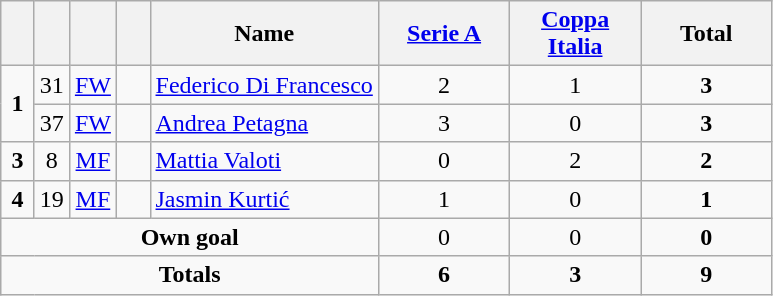<table class="wikitable" style="text-align:center">
<tr>
<th width=15></th>
<th width=15></th>
<th width=15></th>
<th width=15></th>
<th width=145>Name</th>
<th width=80><strong><a href='#'>Serie A</a></strong></th>
<th width=80><strong><a href='#'>Coppa Italia</a></strong></th>
<th width=80>Total</th>
</tr>
<tr>
<td rowspan=2><strong>1</strong></td>
<td>31</td>
<td><a href='#'>FW</a></td>
<td></td>
<td align=left><a href='#'>Federico Di Francesco</a></td>
<td>2</td>
<td>1</td>
<td><strong>3</strong></td>
</tr>
<tr>
<td>37</td>
<td><a href='#'>FW</a></td>
<td></td>
<td align=left><a href='#'>Andrea Petagna</a></td>
<td>3</td>
<td>0</td>
<td><strong>3</strong></td>
</tr>
<tr>
<td><strong>3</strong></td>
<td>8</td>
<td><a href='#'>MF</a></td>
<td></td>
<td align=left><a href='#'>Mattia Valoti</a></td>
<td>0</td>
<td>2</td>
<td><strong>2</strong></td>
</tr>
<tr>
<td><strong>4</strong></td>
<td>19</td>
<td><a href='#'>MF</a></td>
<td></td>
<td align=left><a href='#'>Jasmin Kurtić</a></td>
<td>1</td>
<td>0</td>
<td><strong>1</strong></td>
</tr>
<tr>
<td colspan=5><strong>Own goal</strong></td>
<td>0</td>
<td>0</td>
<td><strong>0</strong></td>
</tr>
<tr>
<td colspan=5><strong>Totals</strong></td>
<td><strong>6</strong></td>
<td><strong>3</strong></td>
<td><strong>9</strong></td>
</tr>
</table>
